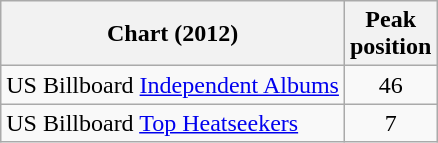<table class=wikitable>
<tr>
<th>Chart (2012)</th>
<th>Peak<br>position</th>
</tr>
<tr>
<td>US Billboard <a href='#'>Independent Albums</a></td>
<td align="center">46</td>
</tr>
<tr>
<td>US Billboard <a href='#'>Top Heatseekers</a></td>
<td align="center">7</td>
</tr>
</table>
